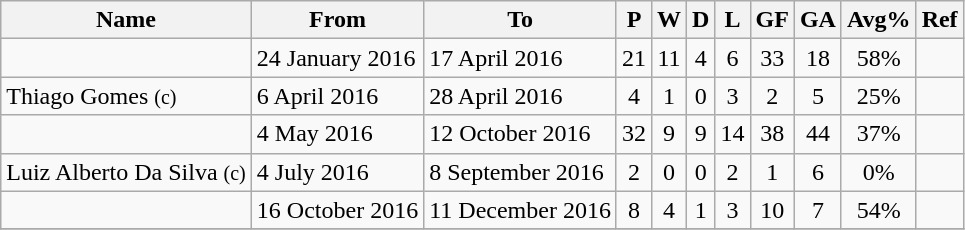<table class="wikitable sortable">
<tr>
<th>Name</th>
<th>From</th>
<th class="unsortable">To</th>
<th>P</th>
<th>W</th>
<th>D</th>
<th>L</th>
<th>GF</th>
<th>GA</th>
<th>Avg%</th>
<th>Ref</th>
</tr>
<tr>
<td align=left> </td>
<td align=left>24 January 2016</td>
<td align=left>17 April 2016</td>
<td align=center>21</td>
<td align=center>11</td>
<td align=center>4</td>
<td align=center>6</td>
<td align=center>33</td>
<td align=center>18</td>
<td align=center>58%</td>
<td align=center></td>
</tr>
<tr>
<td align=left> Thiago Gomes <small>(c)</small></td>
<td align=left>6 April 2016</td>
<td align=left>28 April 2016</td>
<td align=center>4</td>
<td align=center>1</td>
<td align=center>0</td>
<td align=center>3</td>
<td align=center>2</td>
<td align=center>5</td>
<td align=center>25%</td>
<td align=center></td>
</tr>
<tr>
<td align=left> </td>
<td align=left>4 May 2016</td>
<td align=left>12 October 2016</td>
<td align=center>32</td>
<td align=center>9</td>
<td align=center>9</td>
<td align=center>14</td>
<td align=center>38</td>
<td align=center>44</td>
<td align=center>37%</td>
<td align=center></td>
</tr>
<tr>
<td align=left> Luiz Alberto Da Silva <small>(c)</small></td>
<td align=left>4 July 2016</td>
<td align=left>8 September 2016</td>
<td align=center>2</td>
<td align=center>0</td>
<td align=center>0</td>
<td align=center>2</td>
<td align=center>1</td>
<td align=center>6</td>
<td align=center>0%</td>
<td align=center></td>
</tr>
<tr>
<td align=left> </td>
<td align=left>16 October 2016</td>
<td align=left>11 December 2016</td>
<td align=center>8</td>
<td align=center>4</td>
<td align=center>1</td>
<td align=center>3</td>
<td align=center>10</td>
<td align=center>7</td>
<td align=center>54%</td>
<td align=center></td>
</tr>
<tr>
</tr>
</table>
